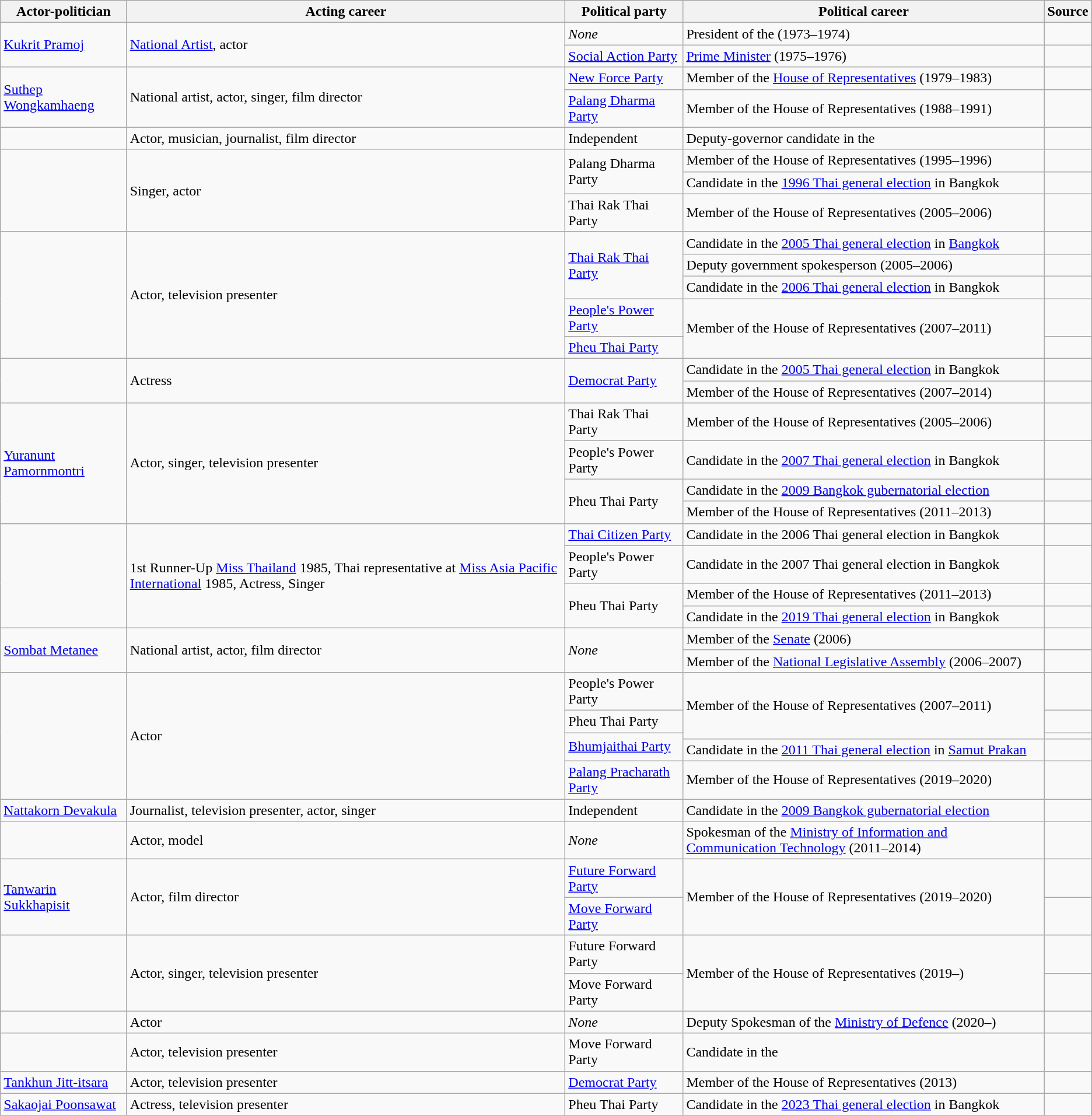<table class="wikitable sortable">
<tr>
<th>Actor-politician</th>
<th>Acting career</th>
<th>Political party</th>
<th>Political career</th>
<th>Source</th>
</tr>
<tr>
<td rowspan="2" data-sort-value="Pramoj, Kukrit"><a href='#'>Kukrit Pramoj</a></td>
<td rowspan="2"><a href='#'>National Artist</a>, actor</td>
<td><em>None</em></td>
<td>President of the  (1973–1974)</td>
<td></td>
</tr>
<tr>
<td><a href='#'>Social Action Party</a></td>
<td><a href='#'>Prime Minister</a> (1975–1976)</td>
<td></td>
</tr>
<tr>
<td rowspan="2" data-sort-value="Wongkamhaeng, Suthep"><a href='#'>Suthep Wongkamhaeng</a></td>
<td rowspan="2">National artist, actor, singer, film director</td>
<td><a href='#'>New Force Party</a></td>
<td>Member of the <a href='#'>House of Representatives</a> (1979–1983)</td>
<td></td>
</tr>
<tr>
<td><a href='#'>Palang Dharma Party</a></td>
<td>Member of the House of Representatives (1988–1991)</td>
<td></td>
</tr>
<tr>
<td data-sort-value="Wongmontha, Seri"></td>
<td>Actor, musician, journalist, film director</td>
<td>Independent</td>
<td>Deputy-governor candidate in the </td>
<td></td>
</tr>
<tr>
<td rowspan="3" data-sort-value="Arisman, Pongruangrong"></td>
<td rowspan="3">Singer, actor</td>
<td rowspan="2">Palang Dharma Party</td>
<td>Member of the House of Representatives (1995–1996)</td>
<td></td>
</tr>
<tr>
<td>Candidate in the <a href='#'>1996 Thai general election</a> in Bangkok</td>
<td></td>
</tr>
<tr>
<td>Thai Rak Thai Party</td>
<td>Member of the House of Representatives (2005–2006)</td>
<td></td>
</tr>
<tr>
<td rowspan="5" data-sort-value="Punnakant, Danuporn"></td>
<td rowspan="5">Actor, television presenter</td>
<td rowspan="3"><a href='#'>Thai Rak Thai Party</a></td>
<td>Candidate in the <a href='#'>2005 Thai general election</a> in <a href='#'>Bangkok</a></td>
<td></td>
</tr>
<tr>
<td>Deputy government spokesperson (2005–2006)</td>
<td></td>
</tr>
<tr>
<td>Candidate in the <a href='#'>2006 Thai general election</a> in Bangkok</td>
<td></td>
</tr>
<tr>
<td><a href='#'>People's Power Party</a></td>
<td rowspan="2">Member of the House of Representatives (2007–2011)</td>
<td></td>
</tr>
<tr>
<td><a href='#'>Pheu Thai Party</a></td>
<td></td>
</tr>
<tr>
<td rowspan="2" data-sort-value="Benjasiriwan, Nattaya"></td>
<td rowspan="2">Actress</td>
<td rowspan="2"><a href='#'>Democrat Party</a></td>
<td>Candidate in the <a href='#'>2005 Thai general election</a> in Bangkok</td>
<td></td>
</tr>
<tr>
<td>Member of the House of Representatives (2007–2014)</td>
<td></td>
</tr>
<tr>
<td rowspan="4" data-sort-value="Pamornmontri, Yuranunt"><a href='#'>Yuranunt Pamornmontri</a></td>
<td rowspan="4">Actor, singer, television presenter</td>
<td>Thai Rak Thai Party</td>
<td>Member of the House of Representatives (2005–2006)</td>
<td></td>
</tr>
<tr>
<td>People's Power Party</td>
<td>Candidate in the <a href='#'>2007 Thai general election</a> in Bangkok</td>
<td></td>
</tr>
<tr>
<td rowspan="2">Pheu Thai Party</td>
<td>Candidate in the <a href='#'>2009 Bangkok gubernatorial election</a></td>
<td></td>
</tr>
<tr>
<td>Member of the House of Representatives (2011–2013)</td>
<td></td>
</tr>
<tr>
<td rowspan="4" data-sort-value="Vajropala, Leelavadee"></td>
<td rowspan="4">1st Runner-Up <a href='#'>Miss Thailand</a> 1985, Thai representative at <a href='#'>Miss Asia Pacific International</a> 1985, Actress, Singer</td>
<td><a href='#'>Thai Citizen Party</a></td>
<td>Candidate in the 2006 Thai general election in Bangkok</td>
<td></td>
</tr>
<tr>
<td>People's Power Party</td>
<td>Candidate in the 2007 Thai general election in Bangkok</td>
<td></td>
</tr>
<tr>
<td rowspan="2">Pheu Thai Party</td>
<td>Member of the House of Representatives (2011–2013)</td>
<td></td>
</tr>
<tr>
<td>Candidate in the <a href='#'>2019 Thai general election</a> in Bangkok</td>
<td></td>
</tr>
<tr>
<td rowspan="2" data-sort-value="Metanee, Sombat"><a href='#'>Sombat Metanee</a></td>
<td rowspan="2">National artist, actor, film director</td>
<td rowspan="2"><em>None</em></td>
<td>Member of the <a href='#'>Senate</a> (2006)</td>
<td></td>
</tr>
<tr>
<td>Member of the <a href='#'>National Legislative Assembly</a> (2006–2007)</td>
<td></td>
</tr>
<tr>
<td rowspan="5" data-sort-value="Sutinpeuk, Krungsriwilai"></td>
<td rowspan="5">Actor</td>
<td>People's Power Party</td>
<td rowspan="3">Member of the House of Representatives (2007–2011)</td>
<td></td>
</tr>
<tr>
<td>Pheu Thai Party</td>
<td></td>
</tr>
<tr>
<td rowspan="2"><a href='#'>Bhumjaithai Party</a></td>
<td></td>
</tr>
<tr>
<td>Candidate in the <a href='#'>2011 Thai general election</a> in <a href='#'>Samut Prakan</a></td>
<td></td>
</tr>
<tr>
<td><a href='#'>Palang Pracharath Party</a></td>
<td>Member of the House of Representatives (2019–2020)</td>
<td></td>
</tr>
<tr>
<td data-sort-value="Devakula, Nattakorn"><a href='#'>Nattakorn Devakula</a></td>
<td>Journalist, television presenter, actor, singer</td>
<td>Independent</td>
<td>Candidate in the <a href='#'>2009 Bangkok gubernatorial election</a></td>
<td></td>
</tr>
<tr>
<td data-sort-value="Tejanarong, Songkran"></td>
<td>Actor, model</td>
<td><em>None</em></td>
<td>Spokesman of the <a href='#'>Ministry of Information and Communication Technology</a> (2011–2014)</td>
<td></td>
</tr>
<tr>
<td rowspan="2" data-sort-value="Sukkhapisit, Tanwarin"><a href='#'>Tanwarin Sukkhapisit</a></td>
<td rowspan="2">Actor, film director</td>
<td><a href='#'>Future Forward Party</a></td>
<td rowspan="2">Member of the House of Representatives (2019–2020)</td>
<td></td>
</tr>
<tr>
<td><a href='#'>Move Forward Party</a></td>
<td></td>
</tr>
<tr>
<td rowspan="2" data-sort-value="Assawarungruang, Wayo"></td>
<td rowspan="2">Actor, singer, television presenter</td>
<td>Future Forward Party</td>
<td rowspan="2">Member of the House of Representatives (2019–)</td>
<td></td>
</tr>
<tr>
<td>Move Forward Party</td>
<td></td>
</tr>
<tr>
<td data-sort-value="Sawatdee, Wanchana"></td>
<td>Actor</td>
<td><em>None</em></td>
<td>Deputy Spokesman of the <a href='#'>Ministry of Defence</a> (2020–)</td>
<td></td>
</tr>
<tr>
<td data-sort-value="Tieansuwan, Karoonpon"></td>
<td>Actor, television presenter</td>
<td>Move Forward Party</td>
<td>Candidate in the </td>
<td></td>
</tr>
<tr>
<td><a href='#'>Tankhun Jitt-itsara</a></td>
<td>Actor, television presenter</td>
<td><a href='#'>Democrat Party</a></td>
<td>Member of the House of Representatives (2013)</td>
<td></td>
</tr>
<tr>
<td><a href='#'>Sakaojai Poonsawat</a></td>
<td>Actress, television presenter</td>
<td>Pheu Thai Party</td>
<td>Candidate in the <a href='#'>2023 Thai general election</a> in Bangkok</td>
</tr>
</table>
